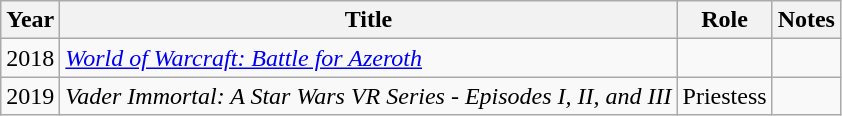<table class="wikitable plainrowheaders sortable" style="margin-right: 0;">
<tr>
<th scope="col">Year</th>
<th scope="col">Title</th>
<th scope="col">Role</th>
<th scope="col" class="unsortable">Notes</th>
</tr>
<tr>
<td>2018</td>
<td><em><a href='#'>World of Warcraft: Battle for Azeroth</a></em></td>
<td></td>
<td></td>
</tr>
<tr>
<td>2019</td>
<td><em>Vader Immortal: A Star Wars VR Series - Episodes I, II, and III</em></td>
<td>Priestess</td>
<td></td>
</tr>
</table>
